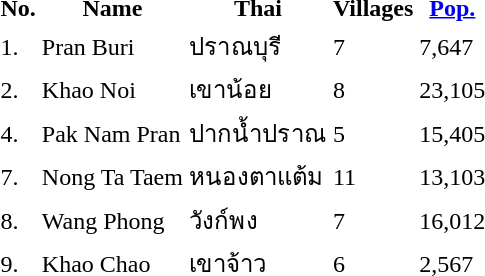<table>
<tr>
<th>No.</th>
<th>Name</th>
<th>Thai</th>
<th>Villages</th>
<th><a href='#'>Pop.</a></th>
</tr>
<tr>
<td>1.</td>
<td>Pran Buri</td>
<td>ปราณบุรี</td>
<td>7</td>
<td>7,647</td>
</tr>
<tr>
<td>2.</td>
<td>Khao Noi</td>
<td>เขาน้อย</td>
<td>8</td>
<td>23,105</td>
</tr>
<tr>
<td>4.</td>
<td>Pak Nam Pran</td>
<td>ปากน้ำปราณ</td>
<td>5</td>
<td>15,405</td>
</tr>
<tr>
<td>7.</td>
<td>Nong Ta Taem</td>
<td>หนองตาแต้ม</td>
<td>11</td>
<td>13,103</td>
</tr>
<tr>
<td>8.</td>
<td>Wang Phong</td>
<td>วังก์พง</td>
<td>7</td>
<td>16,012</td>
</tr>
<tr>
<td>9.</td>
<td>Khao Chao</td>
<td>เขาจ้าว</td>
<td>6</td>
<td>2,567</td>
</tr>
</table>
